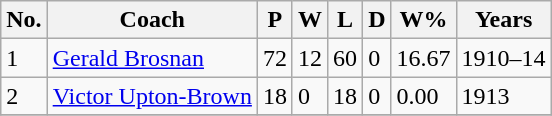<table class="wikitable">
<tr>
<th>No.</th>
<th>Coach</th>
<th>P</th>
<th>W</th>
<th>L</th>
<th>D</th>
<th>W%</th>
<th>Years</th>
</tr>
<tr>
<td>1</td>
<td><a href='#'>Gerald Brosnan</a></td>
<td>72</td>
<td>12</td>
<td>60</td>
<td>0</td>
<td>16.67</td>
<td>1910–14</td>
</tr>
<tr>
<td>2</td>
<td><a href='#'>Victor Upton-Brown</a></td>
<td>18</td>
<td>0</td>
<td>18</td>
<td>0</td>
<td>0.00</td>
<td>1913</td>
</tr>
<tr>
</tr>
</table>
